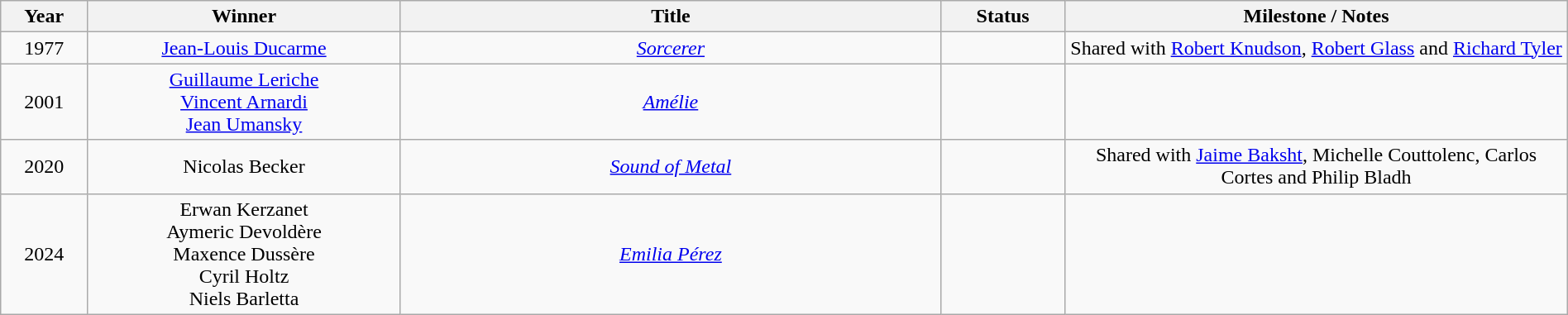<table class="wikitable" style="text-align: center" width="100%" cellpadding="5">
<tr>
<th width="50">Year</th>
<th width="200">Winner</th>
<th width="350">Title</th>
<th width="75">Status</th>
<th width="325">Milestone / Notes</th>
</tr>
<tr>
<td>1977</td>
<td><a href='#'>Jean-Louis Ducarme</a></td>
<td><em><a href='#'>Sorcerer</a></em></td>
<td></td>
<td>Shared with <a href='#'>Robert Knudson</a>, <a href='#'>Robert Glass</a> and <a href='#'>Richard Tyler</a></td>
</tr>
<tr>
<td align="center">2001</td>
<td><a href='#'>Guillaume Leriche</a><br><a href='#'>Vincent Arnardi</a><br><a href='#'>Jean Umansky</a></td>
<td><em><a href='#'>Amélie</a></em></td>
<td></td>
<td></td>
</tr>
<tr>
<td>2020</td>
<td>Nicolas Becker</td>
<td><em><a href='#'>Sound of Metal</a></em></td>
<td></td>
<td>Shared with <a href='#'>Jaime Baksht</a>, Michelle Couttolenc, Carlos Cortes and Philip Bladh</td>
</tr>
<tr>
<td>2024</td>
<td>Erwan Kerzanet<br>Aymeric Devoldère<br>Maxence Dussère<br>Cyril Holtz<br>Niels Barletta</td>
<td><em><a href='#'>Emilia Pérez</a></em></td>
<td></td>
<td></td>
</tr>
</table>
